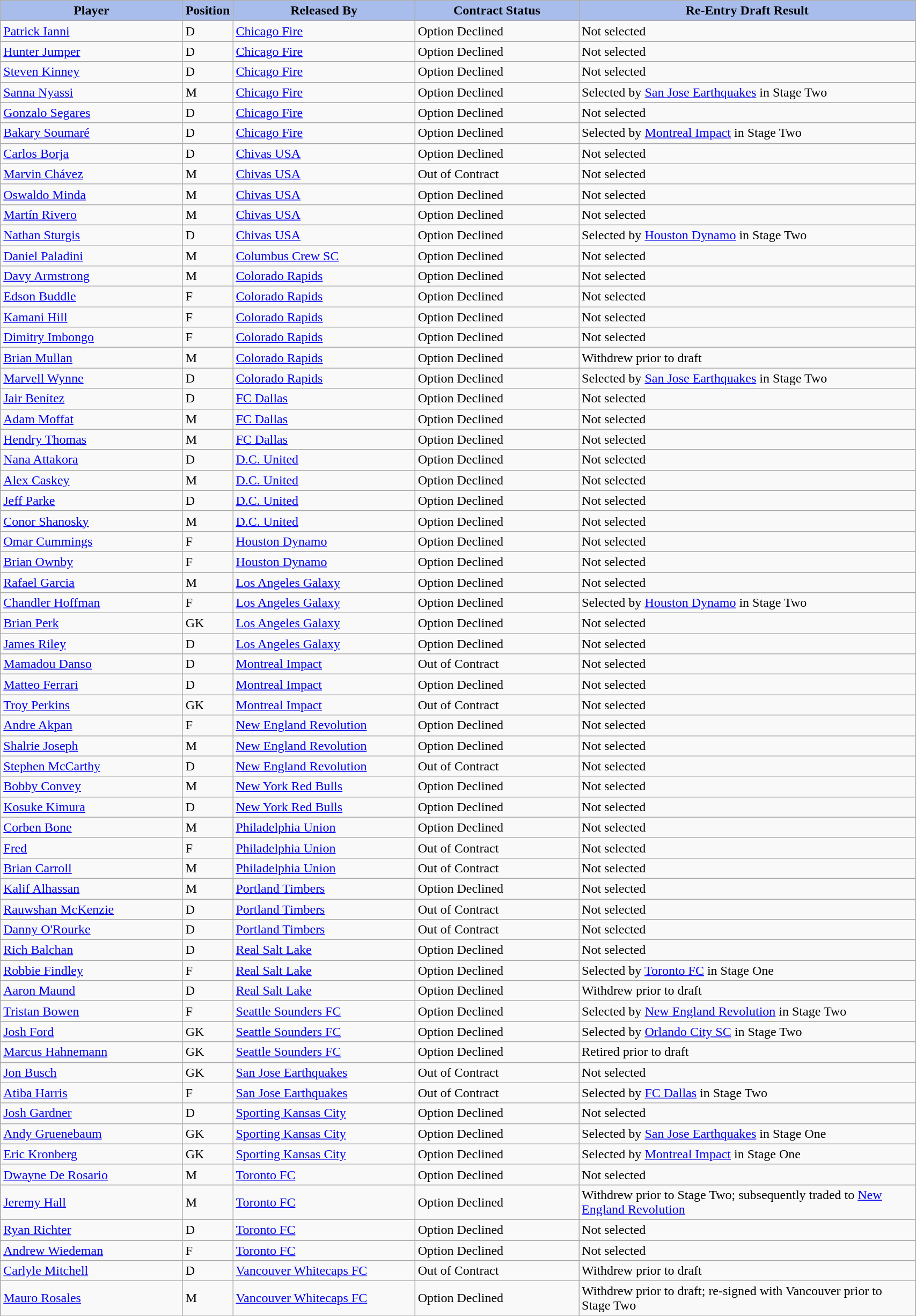<table class="wikitable sortable" style="width:90%">
<tr>
<th style="background:#A8BDEC;" width=20%>Player</th>
<th width=5% style="background:#A8BDEC;">Position</th>
<th width=20% style="background:#A8BDEC;">Released By</th>
<th width=18% style="background:#A8BDEC;">Contract Status</th>
<th width=40% style="background:#A8BDEC;">Re-Entry Draft Result</th>
</tr>
<tr>
<td><a href='#'>Patrick Ianni</a></td>
<td>D</td>
<td><a href='#'>Chicago Fire</a></td>
<td>Option Declined</td>
<td>Not selected</td>
</tr>
<tr>
<td><a href='#'>Hunter Jumper</a></td>
<td>D</td>
<td><a href='#'>Chicago Fire</a></td>
<td>Option Declined</td>
<td>Not selected</td>
</tr>
<tr>
<td><a href='#'>Steven Kinney</a></td>
<td>D</td>
<td><a href='#'>Chicago Fire</a></td>
<td>Option Declined</td>
<td>Not selected</td>
</tr>
<tr>
<td><a href='#'>Sanna Nyassi</a></td>
<td>M</td>
<td><a href='#'>Chicago Fire</a></td>
<td>Option Declined</td>
<td>Selected by <a href='#'>San Jose Earthquakes</a> in Stage Two</td>
</tr>
<tr>
<td><a href='#'>Gonzalo Segares</a></td>
<td>D</td>
<td><a href='#'>Chicago Fire</a></td>
<td>Option Declined</td>
<td>Not selected</td>
</tr>
<tr>
<td><a href='#'>Bakary Soumaré</a></td>
<td>D</td>
<td><a href='#'>Chicago Fire</a></td>
<td>Option Declined</td>
<td>Selected by <a href='#'>Montreal Impact</a> in Stage Two</td>
</tr>
<tr>
<td><a href='#'>Carlos Borja</a></td>
<td>D</td>
<td><a href='#'>Chivas USA</a></td>
<td>Option Declined</td>
<td>Not selected</td>
</tr>
<tr>
<td><a href='#'>Marvin Chávez</a></td>
<td>M</td>
<td><a href='#'>Chivas USA</a></td>
<td>Out of Contract</td>
<td>Not selected</td>
</tr>
<tr>
<td><a href='#'>Oswaldo Minda</a></td>
<td>M</td>
<td><a href='#'>Chivas USA</a></td>
<td>Option Declined</td>
<td>Not selected</td>
</tr>
<tr>
<td><a href='#'>Martín Rivero</a></td>
<td>M</td>
<td><a href='#'>Chivas USA</a></td>
<td>Option Declined</td>
<td>Not selected</td>
</tr>
<tr>
<td><a href='#'>Nathan Sturgis</a></td>
<td>D</td>
<td><a href='#'>Chivas USA</a></td>
<td>Option Declined</td>
<td>Selected by <a href='#'>Houston Dynamo</a> in Stage Two</td>
</tr>
<tr>
<td><a href='#'>Daniel Paladini</a></td>
<td>M</td>
<td><a href='#'>Columbus Crew SC</a></td>
<td>Option Declined</td>
<td>Not selected</td>
</tr>
<tr>
<td><a href='#'>Davy Armstrong</a></td>
<td>M</td>
<td><a href='#'>Colorado Rapids</a></td>
<td>Option Declined</td>
<td>Not selected</td>
</tr>
<tr>
<td><a href='#'>Edson Buddle</a></td>
<td>F</td>
<td><a href='#'>Colorado Rapids</a></td>
<td>Option Declined</td>
<td>Not selected</td>
</tr>
<tr>
<td><a href='#'>Kamani Hill</a></td>
<td>F</td>
<td><a href='#'>Colorado Rapids</a></td>
<td>Option Declined</td>
<td>Not selected</td>
</tr>
<tr>
<td><a href='#'>Dimitry Imbongo</a></td>
<td>F</td>
<td><a href='#'>Colorado Rapids</a></td>
<td>Option Declined</td>
<td>Not selected</td>
</tr>
<tr>
<td><a href='#'>Brian Mullan</a></td>
<td>M</td>
<td><a href='#'>Colorado Rapids</a></td>
<td>Option Declined</td>
<td>Withdrew prior to draft</td>
</tr>
<tr>
<td><a href='#'>Marvell Wynne</a></td>
<td>D</td>
<td><a href='#'>Colorado Rapids</a></td>
<td>Option Declined</td>
<td>Selected by <a href='#'>San Jose Earthquakes</a> in Stage Two</td>
</tr>
<tr>
<td><a href='#'>Jair Benítez</a></td>
<td>D</td>
<td><a href='#'>FC Dallas</a></td>
<td>Option Declined</td>
<td>Not selected</td>
</tr>
<tr>
<td><a href='#'>Adam Moffat</a></td>
<td>M</td>
<td><a href='#'>FC Dallas</a></td>
<td>Option Declined</td>
<td>Not selected</td>
</tr>
<tr>
<td><a href='#'>Hendry Thomas</a></td>
<td>M</td>
<td><a href='#'>FC Dallas</a></td>
<td>Option Declined</td>
<td>Not selected</td>
</tr>
<tr>
<td><a href='#'>Nana Attakora</a></td>
<td>D</td>
<td><a href='#'>D.C. United</a></td>
<td>Option Declined</td>
<td>Not selected</td>
</tr>
<tr>
<td><a href='#'>Alex Caskey</a></td>
<td>M</td>
<td><a href='#'>D.C. United</a></td>
<td>Option Declined</td>
<td>Not selected</td>
</tr>
<tr>
<td><a href='#'>Jeff Parke</a></td>
<td>D</td>
<td><a href='#'>D.C. United</a></td>
<td>Option Declined</td>
<td>Not selected</td>
</tr>
<tr>
<td><a href='#'>Conor Shanosky</a></td>
<td>M</td>
<td><a href='#'>D.C. United</a></td>
<td>Option Declined</td>
<td>Not selected</td>
</tr>
<tr>
<td><a href='#'>Omar Cummings</a></td>
<td>F</td>
<td><a href='#'>Houston Dynamo</a></td>
<td>Option Declined</td>
<td>Not selected</td>
</tr>
<tr>
<td><a href='#'>Brian Ownby</a></td>
<td>F</td>
<td><a href='#'>Houston Dynamo</a></td>
<td>Option Declined</td>
<td>Not selected</td>
</tr>
<tr>
<td><a href='#'>Rafael Garcia</a></td>
<td>M</td>
<td><a href='#'>Los Angeles Galaxy</a></td>
<td>Option Declined</td>
<td>Not selected</td>
</tr>
<tr>
<td><a href='#'>Chandler Hoffman</a></td>
<td>F</td>
<td><a href='#'>Los Angeles Galaxy</a></td>
<td>Option Declined</td>
<td>Selected by <a href='#'>Houston Dynamo</a> in Stage Two</td>
</tr>
<tr>
<td><a href='#'>Brian Perk</a></td>
<td>GK</td>
<td><a href='#'>Los Angeles Galaxy</a></td>
<td>Option Declined</td>
<td>Not selected</td>
</tr>
<tr>
<td><a href='#'>James Riley</a></td>
<td>D</td>
<td><a href='#'>Los Angeles Galaxy</a></td>
<td>Option Declined</td>
<td>Not selected</td>
</tr>
<tr>
<td><a href='#'>Mamadou Danso</a></td>
<td>D</td>
<td><a href='#'>Montreal Impact</a></td>
<td>Out of Contract</td>
<td>Not selected</td>
</tr>
<tr>
<td><a href='#'>Matteo Ferrari</a></td>
<td>D</td>
<td><a href='#'>Montreal Impact</a></td>
<td>Option Declined</td>
<td>Not selected</td>
</tr>
<tr>
<td><a href='#'>Troy Perkins</a></td>
<td>GK</td>
<td><a href='#'>Montreal Impact</a></td>
<td>Out of Contract</td>
<td>Not selected</td>
</tr>
<tr>
<td><a href='#'>Andre Akpan</a></td>
<td>F</td>
<td><a href='#'>New England Revolution</a></td>
<td>Option Declined</td>
<td>Not selected</td>
</tr>
<tr>
<td><a href='#'>Shalrie Joseph</a></td>
<td>M</td>
<td><a href='#'>New England Revolution</a></td>
<td>Option Declined</td>
<td>Not selected</td>
</tr>
<tr>
<td><a href='#'>Stephen McCarthy</a></td>
<td>D</td>
<td><a href='#'>New England Revolution</a></td>
<td>Out of Contract</td>
<td>Not selected</td>
</tr>
<tr>
<td><a href='#'>Bobby Convey</a></td>
<td>M</td>
<td><a href='#'>New York Red Bulls</a></td>
<td>Option Declined</td>
<td>Not selected</td>
</tr>
<tr>
<td><a href='#'>Kosuke Kimura</a></td>
<td>D</td>
<td><a href='#'>New York Red Bulls</a></td>
<td>Option Declined</td>
<td>Not selected</td>
</tr>
<tr>
<td><a href='#'>Corben Bone</a></td>
<td>M</td>
<td><a href='#'>Philadelphia Union</a></td>
<td>Option Declined</td>
<td>Not selected</td>
</tr>
<tr>
<td><a href='#'>Fred</a></td>
<td>F</td>
<td><a href='#'>Philadelphia Union</a></td>
<td>Out of Contract</td>
<td>Not selected</td>
</tr>
<tr>
<td><a href='#'>Brian Carroll</a></td>
<td>M</td>
<td><a href='#'>Philadelphia Union</a></td>
<td>Out of Contract</td>
<td>Not selected</td>
</tr>
<tr>
<td><a href='#'>Kalif Alhassan</a></td>
<td>M</td>
<td><a href='#'>Portland Timbers</a></td>
<td>Option Declined</td>
<td>Not selected</td>
</tr>
<tr>
<td><a href='#'>Rauwshan McKenzie</a></td>
<td>D</td>
<td><a href='#'>Portland Timbers</a></td>
<td>Out of Contract</td>
<td>Not selected</td>
</tr>
<tr>
<td><a href='#'>Danny O'Rourke</a></td>
<td>D</td>
<td><a href='#'>Portland Timbers</a></td>
<td>Out of Contract</td>
<td>Not selected</td>
</tr>
<tr>
<td><a href='#'>Rich Balchan</a></td>
<td>D</td>
<td><a href='#'>Real Salt Lake</a></td>
<td>Option Declined</td>
<td>Not selected</td>
</tr>
<tr>
<td><a href='#'>Robbie Findley</a></td>
<td>F</td>
<td><a href='#'>Real Salt Lake</a></td>
<td>Option Declined</td>
<td>Selected by <a href='#'>Toronto FC</a> in Stage One</td>
</tr>
<tr>
<td><a href='#'>Aaron Maund</a></td>
<td>D</td>
<td><a href='#'>Real Salt Lake</a></td>
<td>Option Declined</td>
<td>Withdrew prior to draft</td>
</tr>
<tr>
<td><a href='#'>Tristan Bowen</a></td>
<td>F</td>
<td><a href='#'>Seattle Sounders FC</a></td>
<td>Option Declined</td>
<td>Selected by <a href='#'>New England Revolution</a> in Stage Two</td>
</tr>
<tr>
<td><a href='#'>Josh Ford</a></td>
<td>GK</td>
<td><a href='#'>Seattle Sounders FC</a></td>
<td>Option Declined</td>
<td>Selected by <a href='#'>Orlando City SC</a> in Stage Two</td>
</tr>
<tr>
<td><a href='#'>Marcus Hahnemann</a></td>
<td>GK</td>
<td><a href='#'>Seattle Sounders FC</a></td>
<td>Option Declined</td>
<td>Retired prior to draft</td>
</tr>
<tr>
<td><a href='#'>Jon Busch</a></td>
<td>GK</td>
<td><a href='#'>San Jose Earthquakes</a></td>
<td>Out of Contract</td>
<td>Not selected</td>
</tr>
<tr>
<td><a href='#'>Atiba Harris</a></td>
<td>F</td>
<td><a href='#'>San Jose Earthquakes</a></td>
<td>Out of Contract</td>
<td>Selected by <a href='#'>FC Dallas</a> in Stage Two</td>
</tr>
<tr>
<td><a href='#'>Josh Gardner</a></td>
<td>D</td>
<td><a href='#'>Sporting Kansas City</a></td>
<td>Option Declined</td>
<td>Not selected</td>
</tr>
<tr>
<td><a href='#'>Andy Gruenebaum</a></td>
<td>GK</td>
<td><a href='#'>Sporting Kansas City</a></td>
<td>Option Declined</td>
<td>Selected by <a href='#'>San Jose Earthquakes</a> in Stage One</td>
</tr>
<tr>
<td><a href='#'>Eric Kronberg</a></td>
<td>GK</td>
<td><a href='#'>Sporting Kansas City</a></td>
<td>Option Declined</td>
<td>Selected by <a href='#'>Montreal Impact</a> in Stage One</td>
</tr>
<tr>
<td><a href='#'>Dwayne De Rosario</a></td>
<td>M</td>
<td><a href='#'>Toronto FC</a></td>
<td>Option Declined</td>
<td>Not selected</td>
</tr>
<tr>
<td><a href='#'>Jeremy Hall</a></td>
<td>M</td>
<td><a href='#'>Toronto FC</a></td>
<td>Option Declined</td>
<td>Withdrew prior to Stage Two; subsequently traded to <a href='#'>New England Revolution</a></td>
</tr>
<tr>
<td><a href='#'>Ryan Richter</a></td>
<td>D</td>
<td><a href='#'>Toronto FC</a></td>
<td>Option Declined</td>
<td>Not selected</td>
</tr>
<tr>
<td><a href='#'>Andrew Wiedeman</a></td>
<td>F</td>
<td><a href='#'>Toronto FC</a></td>
<td>Option Declined</td>
<td>Not selected</td>
</tr>
<tr>
<td><a href='#'>Carlyle Mitchell</a></td>
<td>D</td>
<td><a href='#'>Vancouver Whitecaps FC</a></td>
<td>Out of Contract</td>
<td>Withdrew prior to draft</td>
</tr>
<tr>
<td><a href='#'>Mauro Rosales</a></td>
<td>M</td>
<td><a href='#'>Vancouver Whitecaps FC</a></td>
<td>Option Declined</td>
<td>Withdrew prior to draft; re-signed with Vancouver prior to Stage Two</td>
</tr>
<tr>
</tr>
</table>
